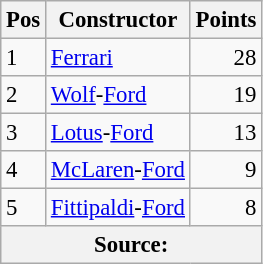<table class="wikitable" style="font-size: 95%;">
<tr>
<th>Pos</th>
<th>Constructor</th>
<th>Points</th>
</tr>
<tr>
<td>1</td>
<td> <a href='#'>Ferrari</a></td>
<td align="right">28</td>
</tr>
<tr>
<td>2</td>
<td> <a href='#'>Wolf</a>-<a href='#'>Ford</a></td>
<td align="right">19</td>
</tr>
<tr>
<td>3</td>
<td> <a href='#'>Lotus</a>-<a href='#'>Ford</a></td>
<td align="right">13</td>
</tr>
<tr>
<td>4</td>
<td> <a href='#'>McLaren</a>-<a href='#'>Ford</a></td>
<td align="right">9</td>
</tr>
<tr>
<td>5</td>
<td> <a href='#'>Fittipaldi</a>-<a href='#'>Ford</a></td>
<td align="right">8</td>
</tr>
<tr>
<th colspan=4>Source:</th>
</tr>
</table>
